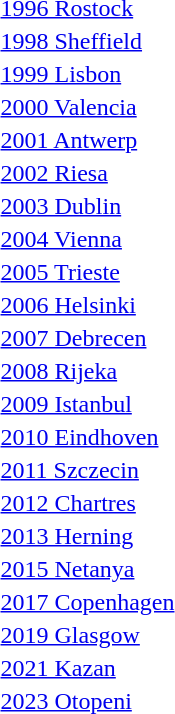<table>
<tr>
<td><a href='#'>1996 Rostock</a></td>
<td></td>
<td></td>
<td></td>
</tr>
<tr>
<td><a href='#'>1998 Sheffield</a></td>
<td></td>
<td></td>
<td></td>
</tr>
<tr>
<td><a href='#'>1999 Lisbon</a></td>
<td></td>
<td></td>
<td></td>
</tr>
<tr>
<td><a href='#'>2000 Valencia</a></td>
<td></td>
<td></td>
<td></td>
</tr>
<tr>
<td><a href='#'>2001 Antwerp</a></td>
<td></td>
<td></td>
<td></td>
</tr>
<tr>
<td><a href='#'>2002 Riesa</a></td>
<td></td>
<td></td>
<td></td>
</tr>
<tr>
<td><a href='#'>2003 Dublin</a></td>
<td></td>
<td></td>
<td></td>
</tr>
<tr>
<td><a href='#'>2004 Vienna</a></td>
<td></td>
<td></td>
<td></td>
</tr>
<tr>
<td><a href='#'>2005 Trieste</a></td>
<td></td>
<td></td>
<td></td>
</tr>
<tr>
<td><a href='#'>2006 Helsinki</a></td>
<td></td>
<td></td>
<td></td>
</tr>
<tr>
<td><a href='#'>2007 Debrecen</a></td>
<td></td>
<td></td>
<td></td>
</tr>
<tr>
<td><a href='#'>2008 Rijeka</a></td>
<td></td>
<td></td>
<td></td>
</tr>
<tr>
<td><a href='#'>2009 Istanbul</a></td>
<td></td>
<td></td>
<td></td>
</tr>
<tr>
<td><a href='#'>2010 Eindhoven</a></td>
<td></td>
<td></td>
<td></td>
</tr>
<tr>
<td><a href='#'>2011 Szczecin</a></td>
<td></td>
<td></td>
<td></td>
</tr>
<tr>
<td><a href='#'>2012 Chartres</a></td>
<td></td>
<td></td>
<td></td>
</tr>
<tr>
<td><a href='#'>2013 Herning</a></td>
<td></td>
<td></td>
<td></td>
</tr>
<tr>
<td><a href='#'>2015 Netanya</a></td>
<td></td>
<td></td>
<td></td>
</tr>
<tr>
<td><a href='#'>2017 Copenhagen</a></td>
<td></td>
<td></td>
<td></td>
</tr>
<tr>
<td><a href='#'>2019 Glasgow</a></td>
<td></td>
<td></td>
<td></td>
</tr>
<tr>
<td><a href='#'>2021 Kazan</a></td>
<td></td>
<td></td>
<td></td>
</tr>
<tr>
<td><a href='#'>2023 Otopeni</a></td>
<td></td>
<td></td>
<td></td>
</tr>
</table>
